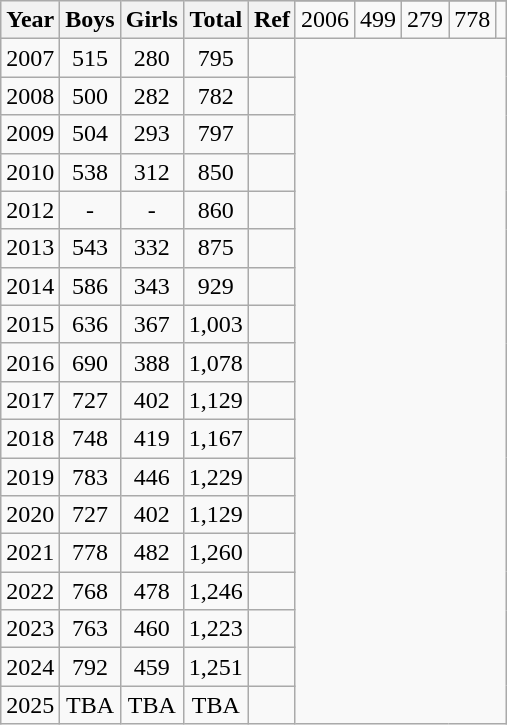<table class="wikitable sortable">
<tr>
<th rowspan=2>Year</th>
<th rowspan=2>Boys</th>
<th rowspan=2>Girls</th>
<th rowspan=2>Total</th>
<th rowspan=2>Ref</th>
</tr>
<tr>
<td>2006</td>
<td style="text-align:center">499</td>
<td style="text-align:center">279</td>
<td style="text-align:center">778</td>
<td></td>
</tr>
<tr>
<td>2007</td>
<td style="text-align:center">515</td>
<td style="text-align:center">280</td>
<td style="text-align:center">795</td>
<td></td>
</tr>
<tr>
<td>2008</td>
<td style="text-align:center">500</td>
<td style="text-align:center">282</td>
<td style="text-align:center">782</td>
<td></td>
</tr>
<tr>
<td>2009</td>
<td style="text-align:center">504</td>
<td style="text-align:center">293</td>
<td style="text-align:center">797</td>
<td></td>
</tr>
<tr>
<td>2010</td>
<td style="text-align:center">538</td>
<td style="text-align:center">312</td>
<td style="text-align:center">850</td>
<td></td>
</tr>
<tr>
<td>2012</td>
<td style="text-align:center">-</td>
<td style="text-align:center">-</td>
<td style="text-align:center">860</td>
<td></td>
</tr>
<tr>
<td>2013</td>
<td style="text-align:center">543</td>
<td style="text-align:center">332</td>
<td style="text-align:center">875</td>
<td></td>
</tr>
<tr>
<td>2014</td>
<td style="text-align:center">586</td>
<td style="text-align:center">343</td>
<td style="text-align:center">929</td>
<td></td>
</tr>
<tr>
<td>2015</td>
<td style="text-align:center">636</td>
<td style="text-align:center">367</td>
<td style="text-align:center">1,003</td>
<td></td>
</tr>
<tr>
<td>2016</td>
<td style="text-align:center">690</td>
<td style="text-align:center">388</td>
<td style="text-align:center">1,078</td>
<td></td>
</tr>
<tr>
<td>2017</td>
<td style="text-align:center">727</td>
<td style="text-align:center">402</td>
<td style="text-align:center">1,129</td>
<td></td>
</tr>
<tr>
<td>2018</td>
<td style="text-align:center">748</td>
<td style="text-align:center">419</td>
<td style="text-align:center">1,167</td>
<td></td>
</tr>
<tr>
<td>2019</td>
<td style="text-align:center">783</td>
<td style="text-align:center">446</td>
<td style="text-align:center">1,229</td>
<td></td>
</tr>
<tr>
<td>2020</td>
<td style="text-align:center">727</td>
<td style="text-align:center">402</td>
<td style="text-align:center">1,129</td>
<td></td>
</tr>
<tr>
<td>2021</td>
<td style="text-align:center">778</td>
<td style="text-align:center">482</td>
<td style="text-align:center">1,260</td>
<td></td>
</tr>
<tr>
<td>2022</td>
<td style="text-align:center">768</td>
<td style="text-align:center">478</td>
<td style="text-align:center">1,246</td>
<td></td>
</tr>
<tr>
<td>2023</td>
<td style="text-align:center">763</td>
<td style="text-align:center">460</td>
<td style="text-align:center">1,223</td>
<td></td>
</tr>
<tr>
<td>2024</td>
<td style="text-align:center">792</td>
<td style="text-align:center">459</td>
<td style="text-align:center">1,251</td>
<td></td>
</tr>
<tr>
<td>2025</td>
<td style="text-align:center">TBA</td>
<td style="text-align:center">TBA</td>
<td style="text-align:center">TBA</td>
<td></td>
</tr>
</table>
